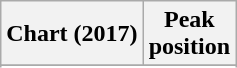<table class="wikitable sortable plainrowheaders" style="text-align:center">
<tr>
<th scope="col">Chart (2017)</th>
<th scope="col">Peak<br> position</th>
</tr>
<tr>
</tr>
<tr>
</tr>
<tr>
</tr>
<tr>
</tr>
</table>
